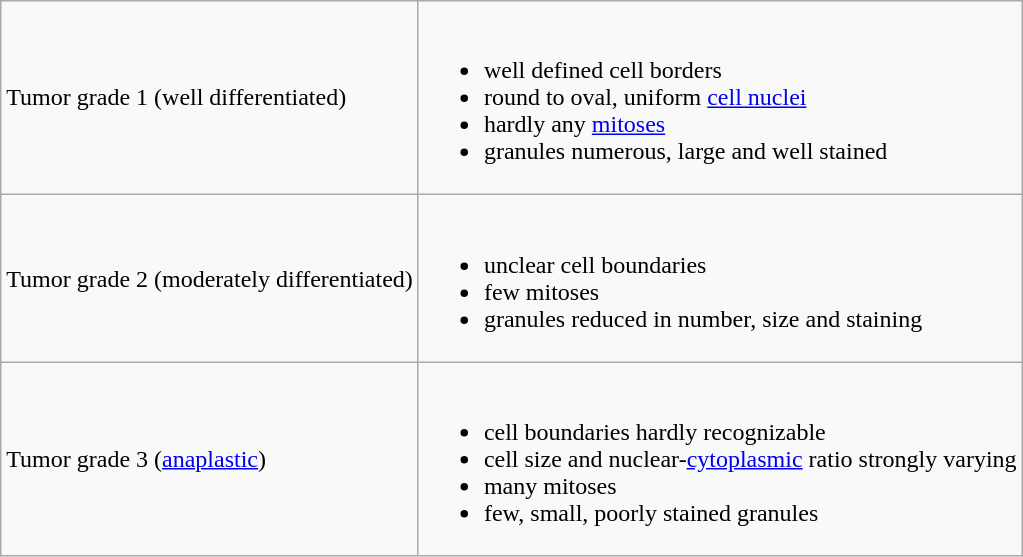<table class="wikitable">
<tr>
<td>Tumor grade 1 (well differentiated)</td>
<td><br><ul><li>well defined cell borders</li><li>round to oval, uniform <a href='#'>cell nuclei</a></li><li>hardly any <a href='#'>mitoses</a></li><li>granules numerous, large and well stained</li></ul></td>
</tr>
<tr>
<td>Tumor grade 2 (moderately differentiated)</td>
<td><br><ul><li>unclear cell boundaries</li><li>few mitoses</li><li>granules reduced in number, size and staining</li></ul></td>
</tr>
<tr>
<td>Tumor grade 3 (<a href='#'>anaplastic</a>)</td>
<td><br><ul><li>cell boundaries hardly recognizable</li><li>cell size and nuclear-<a href='#'>cytoplasmic</a> ratio strongly varying</li><li>many mitoses</li><li>few, small, poorly stained granules</li></ul></td>
</tr>
</table>
